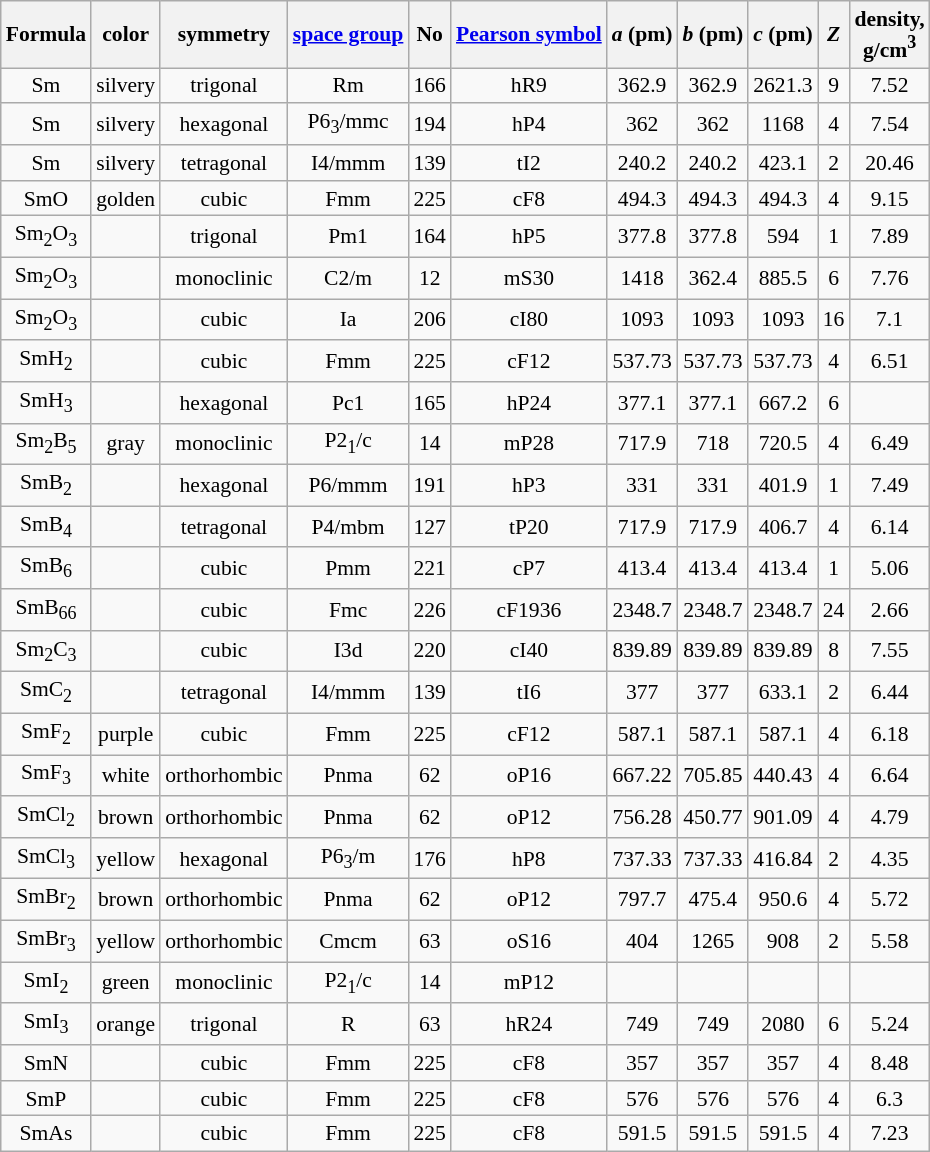<table class="wikitable" style="text-align: center; font-size: 90%;">
<tr>
<th>Formula</th>
<th>color</th>
<th>symmetry</th>
<th><a href='#'>space group</a></th>
<th>No</th>
<th><a href='#'>Pearson symbol</a></th>
<th><em>a</em> (pm)</th>
<th><em>b</em> (pm)</th>
<th><em>c</em> (pm)</th>
<th><em>Z</em></th>
<th>density, <br>g/cm<sup>3</sup></th>
</tr>
<tr>
<td>Sm</td>
<td>silvery</td>
<td>trigonal</td>
<td>Rm</td>
<td>166</td>
<td>hR9</td>
<td>362.9</td>
<td>362.9</td>
<td>2621.3</td>
<td>9</td>
<td>7.52</td>
</tr>
<tr>
<td>Sm</td>
<td>silvery</td>
<td>hexagonal</td>
<td>P6<sub>3</sub>/mmc</td>
<td>194</td>
<td>hP4</td>
<td>362</td>
<td>362</td>
<td>1168</td>
<td>4</td>
<td>7.54</td>
</tr>
<tr>
<td>Sm</td>
<td>silvery</td>
<td>tetragonal</td>
<td>I4/mmm</td>
<td>139</td>
<td>tI2</td>
<td>240.2</td>
<td>240.2</td>
<td>423.1</td>
<td>2</td>
<td>20.46</td>
</tr>
<tr>
<td>SmO</td>
<td>golden</td>
<td>cubic</td>
<td>Fmm</td>
<td>225</td>
<td>cF8</td>
<td>494.3</td>
<td>494.3</td>
<td>494.3</td>
<td>4</td>
<td>9.15</td>
</tr>
<tr>
<td>Sm<sub>2</sub>O<sub>3</sub></td>
<td></td>
<td>trigonal</td>
<td>Pm1</td>
<td>164</td>
<td>hP5</td>
<td>377.8</td>
<td>377.8</td>
<td>594</td>
<td>1</td>
<td>7.89</td>
</tr>
<tr>
<td>Sm<sub>2</sub>O<sub>3</sub></td>
<td></td>
<td>monoclinic</td>
<td>C2/m</td>
<td>12</td>
<td>mS30</td>
<td>1418</td>
<td>362.4</td>
<td>885.5</td>
<td>6</td>
<td>7.76</td>
</tr>
<tr>
<td>Sm<sub>2</sub>O<sub>3</sub></td>
<td></td>
<td>cubic</td>
<td>Ia</td>
<td>206</td>
<td>cI80</td>
<td>1093</td>
<td>1093</td>
<td>1093</td>
<td>16</td>
<td>7.1</td>
</tr>
<tr>
<td>SmH<sub>2</sub></td>
<td></td>
<td>cubic</td>
<td>Fmm</td>
<td>225</td>
<td>cF12</td>
<td>537.73</td>
<td>537.73</td>
<td>537.73</td>
<td>4</td>
<td>6.51</td>
</tr>
<tr>
<td>SmH<sub>3</sub></td>
<td></td>
<td>hexagonal</td>
<td>Pc1</td>
<td>165</td>
<td>hP24</td>
<td>377.1</td>
<td>377.1</td>
<td>667.2</td>
<td>6</td>
<td></td>
</tr>
<tr>
<td>Sm<sub>2</sub>B<sub>5</sub></td>
<td>gray</td>
<td>monoclinic</td>
<td>P2<sub>1</sub>/c</td>
<td>14</td>
<td>mP28</td>
<td>717.9</td>
<td>718</td>
<td>720.5</td>
<td>4</td>
<td>6.49</td>
</tr>
<tr>
<td>SmB<sub>2</sub></td>
<td></td>
<td>hexagonal</td>
<td>P6/mmm</td>
<td>191</td>
<td>hP3</td>
<td>331</td>
<td>331</td>
<td>401.9</td>
<td>1</td>
<td>7.49</td>
</tr>
<tr>
<td>SmB<sub>4</sub></td>
<td></td>
<td>tetragonal</td>
<td>P4/mbm</td>
<td>127</td>
<td>tP20</td>
<td>717.9</td>
<td>717.9</td>
<td>406.7</td>
<td>4</td>
<td>6.14</td>
</tr>
<tr>
<td>SmB<sub>6</sub></td>
<td></td>
<td>cubic</td>
<td>Pmm</td>
<td>221</td>
<td>cP7</td>
<td>413.4</td>
<td>413.4</td>
<td>413.4</td>
<td>1</td>
<td>5.06</td>
</tr>
<tr>
<td>SmB<sub>66</sub></td>
<td></td>
<td>cubic</td>
<td>Fmc</td>
<td>226</td>
<td>cF1936</td>
<td>2348.7</td>
<td>2348.7</td>
<td>2348.7</td>
<td>24</td>
<td>2.66</td>
</tr>
<tr>
<td>Sm<sub>2</sub>C<sub>3</sub></td>
<td></td>
<td>cubic</td>
<td>I3d</td>
<td>220</td>
<td>cI40</td>
<td>839.89</td>
<td>839.89</td>
<td>839.89</td>
<td>8</td>
<td>7.55</td>
</tr>
<tr>
<td>SmC<sub>2</sub></td>
<td></td>
<td>tetragonal</td>
<td>I4/mmm</td>
<td>139</td>
<td>tI6</td>
<td>377</td>
<td>377</td>
<td>633.1</td>
<td>2</td>
<td>6.44</td>
</tr>
<tr>
<td>SmF<sub>2</sub></td>
<td>purple</td>
<td>cubic</td>
<td>Fmm</td>
<td>225</td>
<td>cF12</td>
<td>587.1</td>
<td>587.1</td>
<td>587.1</td>
<td>4</td>
<td>6.18</td>
</tr>
<tr>
<td>SmF<sub>3</sub></td>
<td>white</td>
<td>orthorhombic</td>
<td>Pnma</td>
<td>62</td>
<td>oP16</td>
<td>667.22</td>
<td>705.85</td>
<td>440.43</td>
<td>4</td>
<td>6.64</td>
</tr>
<tr>
<td>SmCl<sub>2</sub></td>
<td>brown</td>
<td>orthorhombic</td>
<td>Pnma</td>
<td>62</td>
<td>oP12</td>
<td>756.28</td>
<td>450.77</td>
<td>901.09</td>
<td>4</td>
<td>4.79</td>
</tr>
<tr>
<td>SmCl<sub>3</sub></td>
<td>yellow</td>
<td>hexagonal</td>
<td>P6<sub>3</sub>/m</td>
<td>176</td>
<td>hP8</td>
<td>737.33</td>
<td>737.33</td>
<td>416.84</td>
<td>2</td>
<td>4.35</td>
</tr>
<tr>
<td>SmBr<sub>2</sub></td>
<td>brown</td>
<td>orthorhombic</td>
<td>Pnma</td>
<td>62</td>
<td>oP12</td>
<td>797.7</td>
<td>475.4</td>
<td>950.6</td>
<td>4</td>
<td>5.72</td>
</tr>
<tr>
<td>SmBr<sub>3</sub></td>
<td>yellow</td>
<td>orthorhombic</td>
<td>Cmcm</td>
<td>63</td>
<td>oS16</td>
<td>404</td>
<td>1265</td>
<td>908</td>
<td>2</td>
<td>5.58</td>
</tr>
<tr>
<td>SmI<sub>2</sub></td>
<td>green</td>
<td>monoclinic</td>
<td>P2<sub>1</sub>/c</td>
<td>14</td>
<td>mP12</td>
<td></td>
<td></td>
<td></td>
<td></td>
<td></td>
</tr>
<tr>
<td>SmI<sub>3</sub></td>
<td>orange</td>
<td>trigonal</td>
<td>R</td>
<td>63</td>
<td>hR24</td>
<td>749</td>
<td>749</td>
<td>2080</td>
<td>6</td>
<td>5.24</td>
</tr>
<tr>
<td>SmN</td>
<td></td>
<td>cubic</td>
<td>Fmm</td>
<td>225</td>
<td>cF8</td>
<td>357</td>
<td>357</td>
<td>357</td>
<td>4</td>
<td>8.48</td>
</tr>
<tr>
<td>SmP</td>
<td></td>
<td>cubic</td>
<td>Fmm</td>
<td>225</td>
<td>cF8</td>
<td>576</td>
<td>576</td>
<td>576</td>
<td>4</td>
<td>6.3</td>
</tr>
<tr>
<td>SmAs</td>
<td></td>
<td>cubic</td>
<td>Fmm</td>
<td>225</td>
<td>cF8</td>
<td>591.5</td>
<td>591.5</td>
<td>591.5</td>
<td>4</td>
<td>7.23</td>
</tr>
</table>
